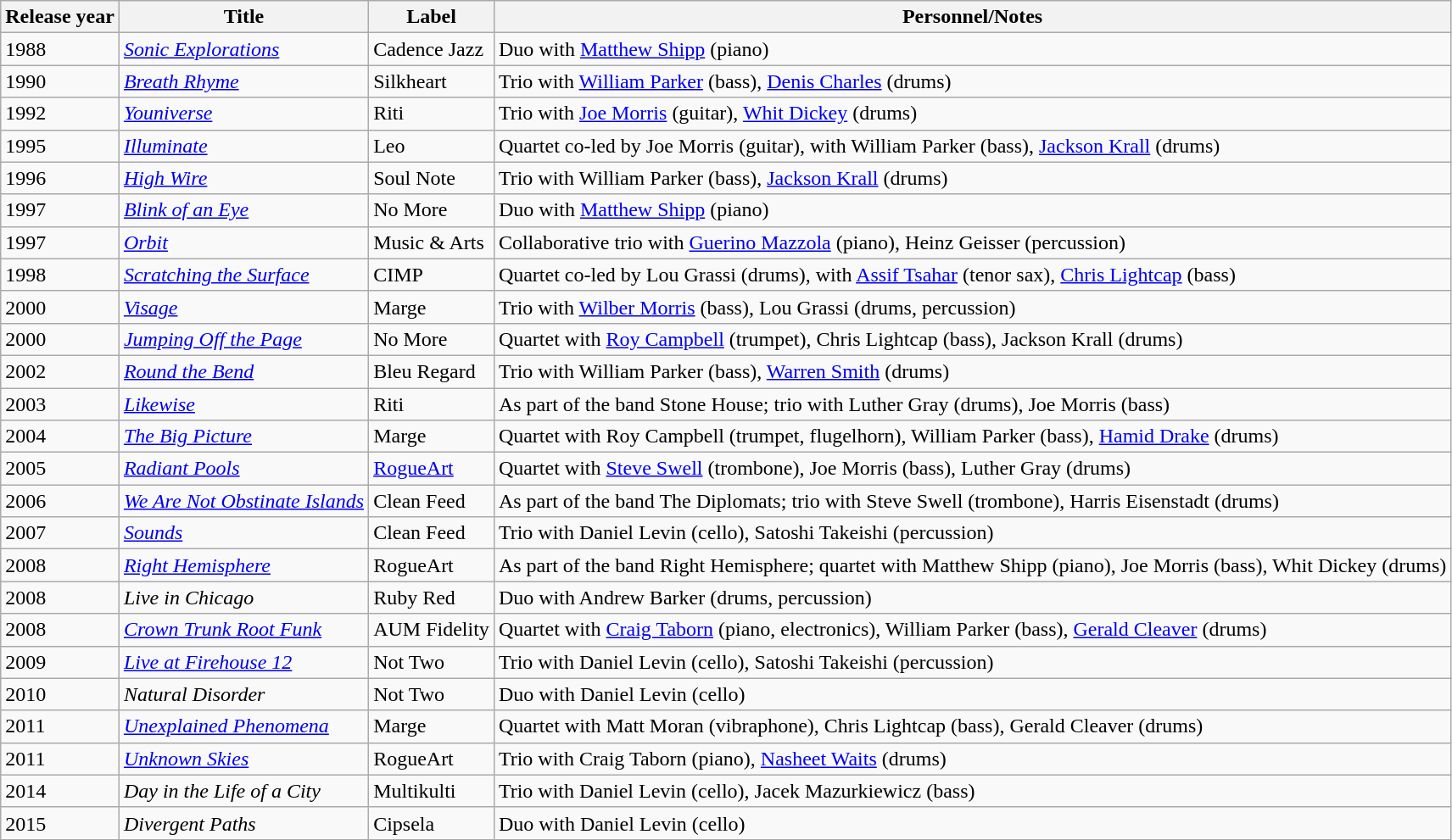<table class="wikitable sortable">
<tr>
<th>Release year</th>
<th>Title</th>
<th>Label</th>
<th>Personnel/Notes</th>
</tr>
<tr>
<td>1988</td>
<td><em><a href='#'>Sonic Explorations</a></em></td>
<td>Cadence Jazz</td>
<td>Duo with <a href='#'>Matthew Shipp</a> (piano)</td>
</tr>
<tr>
<td>1990</td>
<td><em><a href='#'>Breath Rhyme</a></em></td>
<td>Silkheart</td>
<td>Trio with <a href='#'>William Parker</a> (bass), <a href='#'>Denis Charles</a> (drums)</td>
</tr>
<tr>
<td>1992</td>
<td><em><a href='#'>Youniverse</a></em></td>
<td>Riti</td>
<td>Trio with <a href='#'>Joe Morris</a> (guitar), <a href='#'>Whit Dickey</a> (drums)</td>
</tr>
<tr>
<td>1995</td>
<td><em><a href='#'>Illuminate</a></em></td>
<td>Leo</td>
<td>Quartet co-led by Joe Morris (guitar), with William Parker (bass), <a href='#'>Jackson Krall</a> (drums)</td>
</tr>
<tr>
<td>1996</td>
<td><em><a href='#'>High Wire</a></em></td>
<td>Soul Note</td>
<td>Trio with William Parker (bass), <a href='#'>Jackson Krall</a> (drums)</td>
</tr>
<tr>
<td>1997</td>
<td><em><a href='#'>Blink of an Eye</a></em></td>
<td>No More</td>
<td>Duo with <a href='#'>Matthew Shipp</a> (piano)</td>
</tr>
<tr>
<td>1997</td>
<td><em><a href='#'>Orbit</a></em></td>
<td>Music & Arts</td>
<td>Collaborative trio with <a href='#'>Guerino Mazzola</a> (piano), Heinz Geisser (percussion)</td>
</tr>
<tr>
<td>1998</td>
<td><em><a href='#'>Scratching the Surface</a></em></td>
<td>CIMP</td>
<td>Quartet co-led by Lou Grassi (drums), with <a href='#'>Assif Tsahar</a> (tenor sax), <a href='#'>Chris Lightcap</a> (bass)</td>
</tr>
<tr>
<td>2000</td>
<td><em><a href='#'>Visage</a></em></td>
<td>Marge</td>
<td>Trio with <a href='#'>Wilber Morris</a> (bass), Lou Grassi (drums, percussion)</td>
</tr>
<tr>
<td>2000</td>
<td><em><a href='#'>Jumping Off the Page</a></em></td>
<td>No More</td>
<td>Quartet with <a href='#'>Roy Campbell</a> (trumpet), Chris Lightcap (bass), Jackson Krall (drums)</td>
</tr>
<tr>
<td>2002</td>
<td><em><a href='#'>Round the Bend</a></em></td>
<td>Bleu Regard</td>
<td>Trio with William Parker (bass), <a href='#'>Warren Smith</a> (drums)</td>
</tr>
<tr>
<td>2003</td>
<td><em><a href='#'>Likewise</a></em></td>
<td>Riti</td>
<td>As part of the band Stone House; trio with Luther Gray (drums), Joe Morris (bass)</td>
</tr>
<tr>
<td>2004</td>
<td><em><a href='#'>The Big Picture</a></em></td>
<td>Marge</td>
<td>Quartet with Roy Campbell (trumpet, flugelhorn), William Parker (bass), <a href='#'>Hamid Drake</a> (drums)</td>
</tr>
<tr>
<td>2005</td>
<td><em><a href='#'>Radiant Pools</a></em></td>
<td><a href='#'>RogueArt</a></td>
<td>Quartet with <a href='#'>Steve Swell</a> (trombone), Joe Morris (bass), Luther Gray (drums)</td>
</tr>
<tr>
<td>2006</td>
<td><em><a href='#'>We Are Not Obstinate Islands</a></em></td>
<td>Clean Feed</td>
<td>As part of the band The Diplomats; trio with Steve Swell (trombone), Harris Eisenstadt (drums)</td>
</tr>
<tr>
<td>2007</td>
<td><em><a href='#'>Sounds</a></em></td>
<td>Clean Feed</td>
<td>Trio with Daniel Levin (cello), Satoshi Takeishi (percussion)</td>
</tr>
<tr>
<td>2008</td>
<td><em><a href='#'>Right Hemisphere</a></em></td>
<td>RogueArt</td>
<td>As part of the band Right Hemisphere; quartet with Matthew Shipp (piano), Joe Morris (bass), Whit Dickey (drums)</td>
</tr>
<tr>
<td>2008</td>
<td><em>Live in Chicago</em></td>
<td>Ruby Red</td>
<td>Duo with Andrew Barker (drums, percussion)</td>
</tr>
<tr>
<td>2008</td>
<td><em><a href='#'>Crown Trunk Root Funk</a></em></td>
<td>AUM Fidelity</td>
<td>Quartet with <a href='#'>Craig Taborn</a> (piano, electronics), William Parker (bass), <a href='#'>Gerald Cleaver</a> (drums)</td>
</tr>
<tr>
<td>2009</td>
<td><em><a href='#'>Live at Firehouse 12</a></em></td>
<td>Not Two</td>
<td>Trio with Daniel Levin (cello), Satoshi Takeishi (percussion)</td>
</tr>
<tr>
<td>2010</td>
<td><em>Natural Disorder</em></td>
<td>Not Two</td>
<td>Duo with Daniel Levin (cello)</td>
</tr>
<tr>
<td>2011</td>
<td><em><a href='#'>Unexplained Phenomena</a></em></td>
<td>Marge</td>
<td>Quartet with Matt Moran (vibraphone), Chris Lightcap (bass), Gerald Cleaver (drums)</td>
</tr>
<tr>
<td>2011</td>
<td><em><a href='#'>Unknown Skies</a></em></td>
<td>RogueArt</td>
<td>Trio with Craig Taborn (piano), <a href='#'>Nasheet Waits</a> (drums)</td>
</tr>
<tr>
<td>2014</td>
<td><em>Day in the Life of a City</em></td>
<td>Multikulti</td>
<td>Trio with Daniel Levin (cello), Jacek Mazurkiewicz (bass)</td>
</tr>
<tr>
<td>2015</td>
<td><em>Divergent Paths</em></td>
<td>Cipsela</td>
<td>Duo with Daniel Levin (cello)</td>
</tr>
</table>
